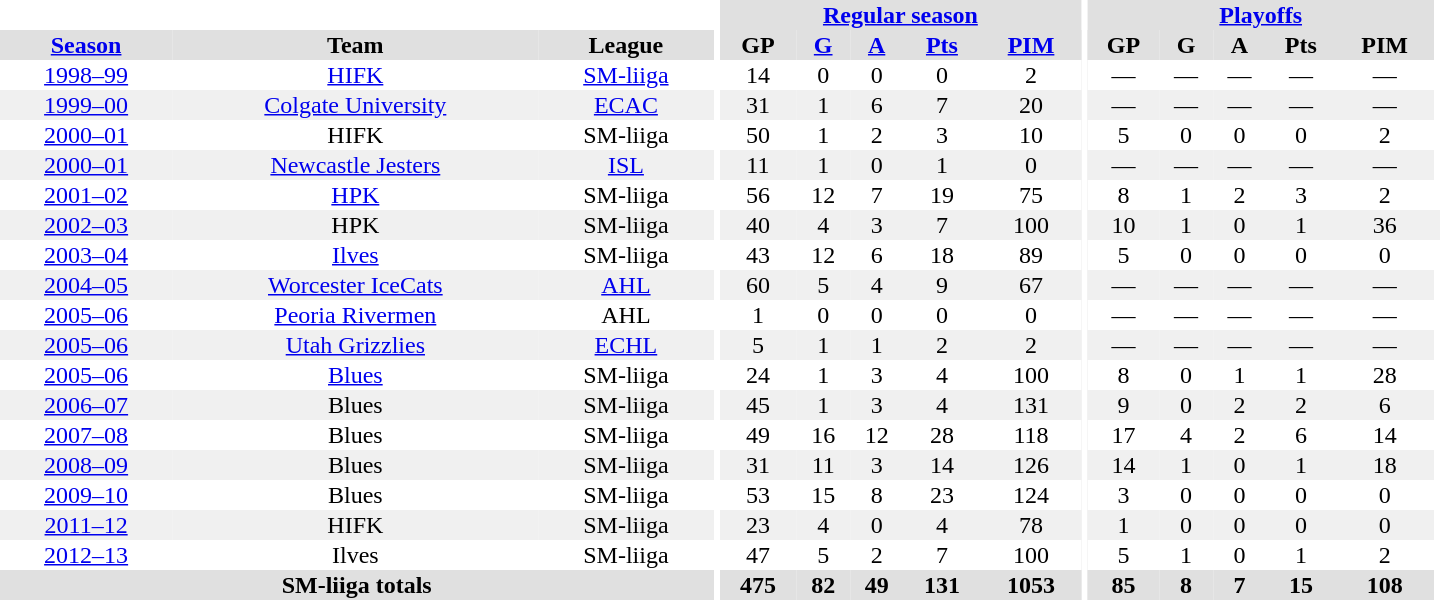<table border="0" cellpadding="1" cellspacing="0" style="text-align:center; width:60em">
<tr bgcolor="#e0e0e0">
<th colspan="3" bgcolor="#ffffff"></th>
<th rowspan="99" bgcolor="#ffffff"></th>
<th colspan="5"><a href='#'>Regular season</a></th>
<th rowspan="99" bgcolor="#ffffff"></th>
<th colspan="5"><a href='#'>Playoffs</a></th>
</tr>
<tr bgcolor="#e0e0e0">
<th><a href='#'>Season</a></th>
<th>Team</th>
<th>League</th>
<th>GP</th>
<th><a href='#'>G</a></th>
<th><a href='#'>A</a></th>
<th><a href='#'>Pts</a></th>
<th><a href='#'>PIM</a></th>
<th>GP</th>
<th>G</th>
<th>A</th>
<th>Pts</th>
<th>PIM</th>
</tr>
<tr>
<td><a href='#'>1998–99</a></td>
<td><a href='#'>HIFK</a></td>
<td><a href='#'>SM-liiga</a></td>
<td>14</td>
<td>0</td>
<td>0</td>
<td>0</td>
<td>2</td>
<td>—</td>
<td>—</td>
<td>—</td>
<td>—</td>
<td>—</td>
</tr>
<tr bgcolor="#f0f0f0">
<td><a href='#'>1999–00</a></td>
<td><a href='#'>Colgate University</a></td>
<td><a href='#'>ECAC</a></td>
<td>31</td>
<td>1</td>
<td>6</td>
<td>7</td>
<td>20</td>
<td>—</td>
<td>—</td>
<td>—</td>
<td>—</td>
<td>—</td>
</tr>
<tr>
<td><a href='#'>2000–01</a></td>
<td>HIFK</td>
<td>SM-liiga</td>
<td>50</td>
<td>1</td>
<td>2</td>
<td>3</td>
<td>10</td>
<td>5</td>
<td>0</td>
<td>0</td>
<td>0</td>
<td>2</td>
<td></td>
</tr>
<tr bgcolor="#f0f0f0">
<td><a href='#'>2000–01</a></td>
<td><a href='#'>Newcastle Jesters</a></td>
<td><a href='#'>ISL</a></td>
<td>11</td>
<td>1</td>
<td>0</td>
<td>1</td>
<td>0</td>
<td>—</td>
<td>—</td>
<td>—</td>
<td>—</td>
<td>—</td>
</tr>
<tr>
<td><a href='#'>2001–02</a></td>
<td><a href='#'>HPK</a></td>
<td>SM-liiga</td>
<td>56</td>
<td>12</td>
<td>7</td>
<td>19</td>
<td>75</td>
<td>8</td>
<td>1</td>
<td>2</td>
<td>3</td>
<td>2</td>
<td></td>
</tr>
<tr bgcolor="#f0f0f0">
<td><a href='#'>2002–03</a></td>
<td>HPK</td>
<td>SM-liiga</td>
<td>40</td>
<td>4</td>
<td>3</td>
<td>7</td>
<td>100</td>
<td>10</td>
<td>1</td>
<td>0</td>
<td>1</td>
<td>36</td>
<td></td>
</tr>
<tr>
<td><a href='#'>2003–04</a></td>
<td><a href='#'>Ilves</a></td>
<td>SM-liiga</td>
<td>43</td>
<td>12</td>
<td>6</td>
<td>18</td>
<td>89</td>
<td>5</td>
<td>0</td>
<td>0</td>
<td>0</td>
<td>0</td>
</tr>
<tr bgcolor="#f0f0f0">
<td><a href='#'>2004–05</a></td>
<td><a href='#'>Worcester IceCats</a></td>
<td><a href='#'>AHL</a></td>
<td>60</td>
<td>5</td>
<td>4</td>
<td>9</td>
<td>67</td>
<td>—</td>
<td>—</td>
<td>—</td>
<td>—</td>
<td>—</td>
</tr>
<tr>
<td><a href='#'>2005–06</a></td>
<td><a href='#'>Peoria Rivermen</a></td>
<td>AHL</td>
<td>1</td>
<td>0</td>
<td>0</td>
<td>0</td>
<td>0</td>
<td>—</td>
<td>—</td>
<td>—</td>
<td>—</td>
<td>—</td>
</tr>
<tr bgcolor="#f0f0f0">
<td><a href='#'>2005–06</a></td>
<td><a href='#'>Utah Grizzlies</a></td>
<td><a href='#'>ECHL</a></td>
<td>5</td>
<td>1</td>
<td>1</td>
<td>2</td>
<td>2</td>
<td>—</td>
<td>—</td>
<td>—</td>
<td>—</td>
<td>—</td>
</tr>
<tr>
<td><a href='#'>2005–06</a></td>
<td><a href='#'>Blues</a></td>
<td>SM-liiga</td>
<td>24</td>
<td>1</td>
<td>3</td>
<td>4</td>
<td>100</td>
<td>8</td>
<td>0</td>
<td>1</td>
<td>1</td>
<td>28</td>
</tr>
<tr bgcolor="#f0f0f0">
<td><a href='#'>2006–07</a></td>
<td>Blues</td>
<td>SM-liiga</td>
<td>45</td>
<td>1</td>
<td>3</td>
<td>4</td>
<td>131</td>
<td>9</td>
<td>0</td>
<td>2</td>
<td>2</td>
<td>6</td>
</tr>
<tr>
<td><a href='#'>2007–08</a></td>
<td>Blues</td>
<td>SM-liiga</td>
<td>49</td>
<td>16</td>
<td>12</td>
<td>28</td>
<td>118</td>
<td>17</td>
<td>4</td>
<td>2</td>
<td>6</td>
<td>14</td>
</tr>
<tr bgcolor="#f0f0f0">
<td><a href='#'>2008–09</a></td>
<td>Blues</td>
<td>SM-liiga</td>
<td>31</td>
<td>11</td>
<td>3</td>
<td>14</td>
<td>126</td>
<td>14</td>
<td>1</td>
<td>0</td>
<td>1</td>
<td>18</td>
</tr>
<tr>
<td><a href='#'>2009–10</a></td>
<td>Blues</td>
<td>SM-liiga</td>
<td>53</td>
<td>15</td>
<td>8</td>
<td>23</td>
<td>124</td>
<td>3</td>
<td>0</td>
<td>0</td>
<td>0</td>
<td>0</td>
</tr>
<tr bgcolor="#f0f0f0">
<td><a href='#'>2011–12</a></td>
<td>HIFK</td>
<td>SM-liiga</td>
<td>23</td>
<td>4</td>
<td>0</td>
<td>4</td>
<td>78</td>
<td>1</td>
<td>0</td>
<td>0</td>
<td>0</td>
<td>0</td>
</tr>
<tr>
<td><a href='#'>2012–13</a></td>
<td>Ilves</td>
<td>SM-liiga</td>
<td>47</td>
<td>5</td>
<td>2</td>
<td>7</td>
<td>100</td>
<td>5</td>
<td>1</td>
<td>0</td>
<td>1</td>
<td>2</td>
</tr>
<tr bgcolor="#e0e0e0">
<th colspan="3">SM-liiga totals</th>
<th>475</th>
<th>82</th>
<th>49</th>
<th>131</th>
<th>1053</th>
<th>85</th>
<th>8</th>
<th>7</th>
<th>15</th>
<th>108</th>
</tr>
</table>
